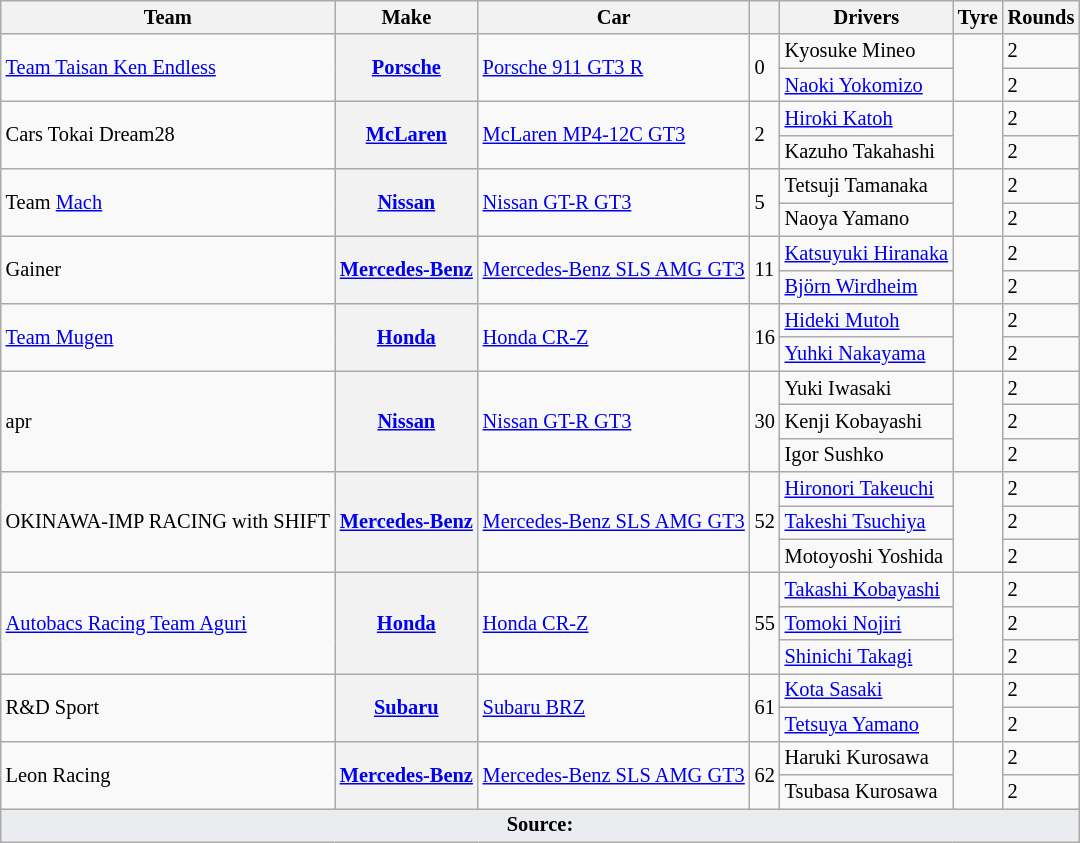<table class="wikitable" style="font-size: 85%;">
<tr>
<th>Team</th>
<th>Make</th>
<th>Car</th>
<th></th>
<th>Drivers</th>
<th>Tyre</th>
<th>Rounds</th>
</tr>
<tr>
<td rowspan=2> <a href='#'>Team Taisan Ken Endless</a></td>
<th rowspan=2><a href='#'>Porsche</a></th>
<td rowspan=2><a href='#'>Porsche 911 GT3 R</a></td>
<td rowspan=2>0</td>
<td> Kyosuke Mineo</td>
<td align=center rowspan=2></td>
<td>2</td>
</tr>
<tr>
<td> <a href='#'>Naoki Yokomizo</a></td>
<td>2</td>
</tr>
<tr>
<td rowspan=2> Cars Tokai Dream28</td>
<th rowspan=2><a href='#'>McLaren</a></th>
<td rowspan=2><a href='#'>McLaren MP4-12C GT3</a></td>
<td rowspan=2>2</td>
<td> <a href='#'>Hiroki Katoh</a></td>
<td align=center rowspan=2></td>
<td>2</td>
</tr>
<tr>
<td> Kazuho Takahashi</td>
<td>2</td>
</tr>
<tr>
<td rowspan=2> Team <a href='#'>Mach</a></td>
<th rowspan=2><a href='#'>Nissan</a></th>
<td rowspan=2><a href='#'>Nissan GT-R GT3</a></td>
<td rowspan=2>5</td>
<td> Tetsuji Tamanaka</td>
<td align=center rowspan=2></td>
<td>2</td>
</tr>
<tr>
<td> Naoya Yamano</td>
<td>2</td>
</tr>
<tr>
<td rowspan=2> Gainer</td>
<th rowspan=2><a href='#'>Mercedes-Benz</a></th>
<td rowspan=2><a href='#'>Mercedes-Benz SLS AMG GT3</a></td>
<td rowspan=2>11</td>
<td> <a href='#'>Katsuyuki Hiranaka</a></td>
<td align=center rowspan=2></td>
<td>2</td>
</tr>
<tr>
<td> <a href='#'>Björn Wirdheim</a></td>
<td>2</td>
</tr>
<tr>
<td rowspan=2> <a href='#'>Team Mugen</a></td>
<th rowspan=2><a href='#'>Honda</a></th>
<td rowspan=2><a href='#'>Honda CR-Z</a></td>
<td rowspan=2>16</td>
<td> <a href='#'>Hideki Mutoh</a></td>
<td align=center rowspan=2></td>
<td>2</td>
</tr>
<tr>
<td> <a href='#'>Yuhki Nakayama</a></td>
<td>2</td>
</tr>
<tr>
<td rowspan=3> apr</td>
<th rowspan=3><a href='#'>Nissan</a></th>
<td rowspan=3><a href='#'>Nissan GT-R GT3</a></td>
<td rowspan=3>30</td>
<td> Yuki Iwasaki</td>
<td align=center rowspan=3></td>
<td>2</td>
</tr>
<tr>
<td> Kenji Kobayashi</td>
<td>2</td>
</tr>
<tr>
<td> Igor Sushko</td>
<td>2</td>
</tr>
<tr>
<td rowspan=3> OKINAWA-IMP RACING with SHIFT</td>
<th rowspan=3><a href='#'>Mercedes-Benz</a></th>
<td rowspan=3><a href='#'>Mercedes-Benz SLS AMG GT3</a></td>
<td rowspan=3>52</td>
<td> <a href='#'>Hironori Takeuchi</a></td>
<td align=center rowspan=3></td>
<td>2</td>
</tr>
<tr>
<td> <a href='#'>Takeshi Tsuchiya</a></td>
<td>2</td>
</tr>
<tr>
<td> Motoyoshi Yoshida</td>
<td>2</td>
</tr>
<tr>
<td rowspan=3> <a href='#'>Autobacs Racing Team Aguri</a></td>
<th rowspan=3><a href='#'>Honda</a></th>
<td rowspan=3><a href='#'>Honda CR-Z</a></td>
<td rowspan=3>55</td>
<td> <a href='#'>Takashi Kobayashi</a></td>
<td align=center rowspan=3></td>
<td>2</td>
</tr>
<tr>
<td> <a href='#'>Tomoki Nojiri</a></td>
<td>2</td>
</tr>
<tr>
<td> <a href='#'>Shinichi Takagi</a></td>
<td>2</td>
</tr>
<tr>
<td rowspan=2> R&D Sport</td>
<th rowspan=2><a href='#'>Subaru</a></th>
<td rowspan=2><a href='#'>Subaru BRZ</a></td>
<td rowspan=2>61</td>
<td> <a href='#'>Kota Sasaki</a></td>
<td align=center rowspan=2></td>
<td>2</td>
</tr>
<tr>
<td> <a href='#'>Tetsuya Yamano</a></td>
<td>2</td>
</tr>
<tr>
<td rowspan=2> Leon Racing</td>
<th rowspan=2><a href='#'>Mercedes-Benz</a></th>
<td rowspan=2><a href='#'>Mercedes-Benz SLS AMG GT3</a></td>
<td rowspan=2>62</td>
<td> Haruki Kurosawa</td>
<td align=center rowspan=2></td>
<td>2</td>
</tr>
<tr>
<td> Tsubasa Kurosawa</td>
<td>2</td>
</tr>
<tr class="sortbottom">
<td colspan="7" style="background-color:#EAECF0;text-align:center"><strong>Source:</strong></td>
</tr>
</table>
